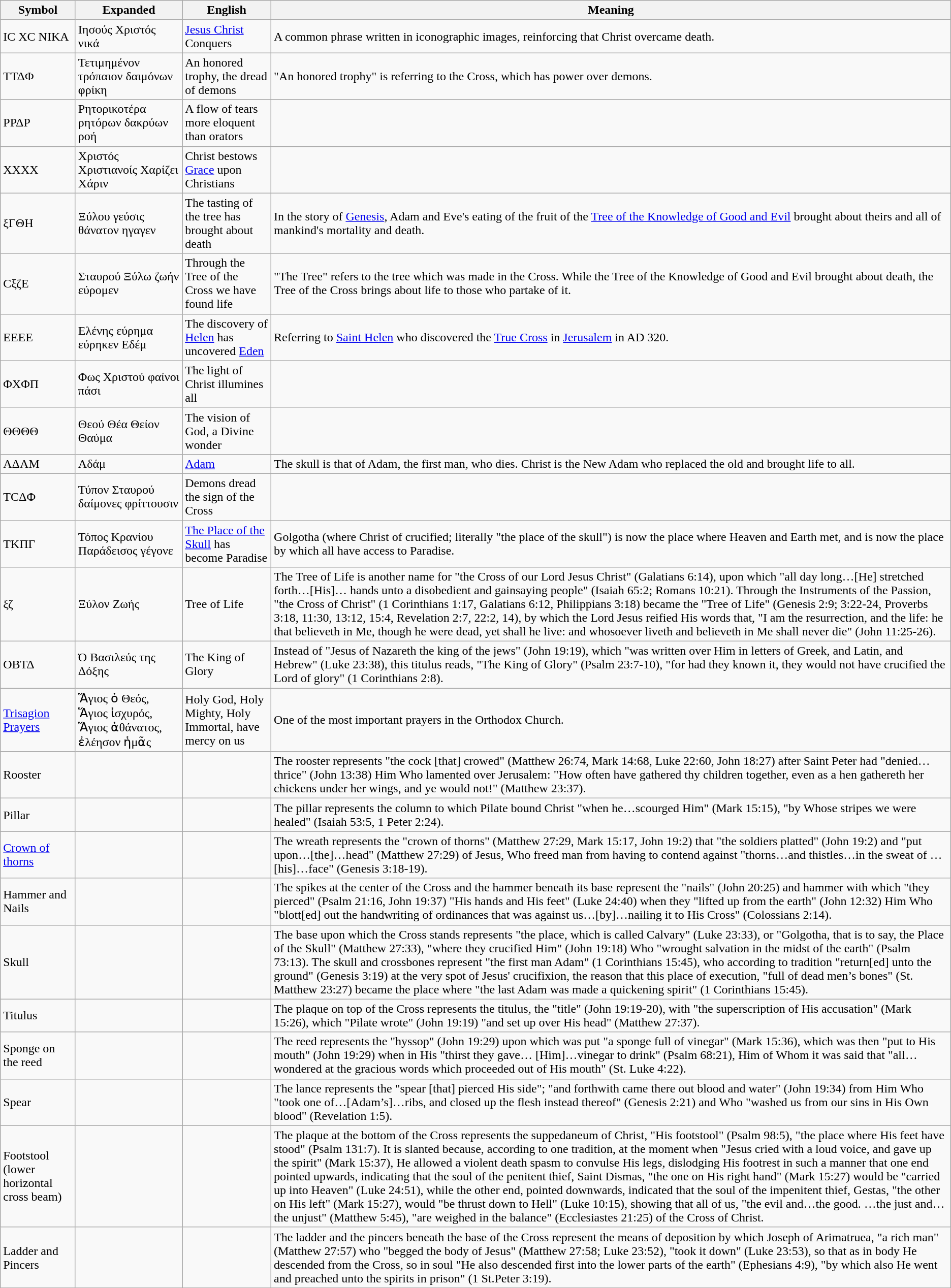<table class="wikitable">
<tr>
<th>Symbol</th>
<th>Expanded</th>
<th>English</th>
<th>Meaning</th>
</tr>
<tr>
<td>ΙC XC NIKΑ</td>
<td>Ιησούς Χριστός νικά</td>
<td><a href='#'>Jesus Christ</a> Conquers</td>
<td>A common phrase written in iconographic images, reinforcing that Christ overcame death.</td>
</tr>
<tr>
<td>ΤΤΔΦ</td>
<td>Τετιμημένον τρόπαιον δαιμόνων φρίκη</td>
<td>An honored trophy, the dread of demons</td>
<td>"An honored trophy" is referring to the Cross, which has power over demons.</td>
</tr>
<tr>
<td>ΡΡΔΡ</td>
<td>Ρητορικοτέρα ρητόρων δακρύων ροή</td>
<td>A flow of tears more eloquent than orators</td>
<td></td>
</tr>
<tr>
<td>ΧΧΧΧ</td>
<td>Χριστός Χριστιανοίς Χαρίζει Χάριν</td>
<td>Christ bestows <a href='#'>Grace</a> upon Christians</td>
<td></td>
</tr>
<tr>
<td>ξΓΘΗ</td>
<td>Ξύλου γεύσις θάνατον ηγαγεν</td>
<td>The tasting of the tree has brought about death</td>
<td>In the story of <a href='#'>Genesis</a>, Adam and Eve's eating of the fruit of the <a href='#'>Tree of the Knowledge of Good and Evil</a> brought about theirs and all of mankind's mortality and death.</td>
</tr>
<tr>
<td>CξζE</td>
<td>Σταυρού Ξύλω ζωήν εύρομεν</td>
<td>Through the Tree of the Cross we have found life</td>
<td>"The Tree" refers to the tree which was made in the Cross. While the Tree of the Knowledge of Good and Evil brought about death, the Tree of the Cross brings about life to those who partake of it.</td>
</tr>
<tr>
<td>EEEE</td>
<td>Ελένης εύρημα εύρηκεν Εδέμ</td>
<td>The discovery of <a href='#'>Helen</a> has uncovered <a href='#'>Eden</a></td>
<td>Referring to <a href='#'>Saint Helen</a> who discovered the <a href='#'>True Cross</a> in <a href='#'>Jerusalem</a> in AD 320.</td>
</tr>
<tr>
<td>ΦΧΦΠ</td>
<td>Φως Χριστού φαίνοι πάσι</td>
<td>The light of Christ illumines all</td>
<td></td>
</tr>
<tr>
<td>ΘΘΘΘ</td>
<td>Θεού Θέα Θείον Θαύμα</td>
<td>The vision of God, a Divine wonder</td>
<td></td>
</tr>
<tr>
<td>ΑΔΑΜ</td>
<td>Αδάμ</td>
<td><a href='#'>Adam</a></td>
<td>The skull is that of Adam, the first man, who dies. Christ is the New Adam who replaced the old and brought life to all.</td>
</tr>
<tr>
<td>ΤCΔΦ</td>
<td>Τύπον Σταυρού δαίμονες φρίττουσιν</td>
<td>Demons dread the sign of the Cross</td>
<td></td>
</tr>
<tr>
<td>ΤΚΠΓ</td>
<td>Τόπος Κρανίου Παράδεισος γέγονε</td>
<td><a href='#'>The Place of the Skull</a> has become Paradise</td>
<td>Golgotha (where Christ of crucified; literally "the place of the skull") is now the place where Heaven and Earth met, and is now the place by which all have access to Paradise.</td>
</tr>
<tr>
<td>ξζ</td>
<td>Ξύλον Ζωής</td>
<td>Tree of Life</td>
<td>The Tree of Life is another name for "the Cross of our Lord Jesus Christ" (Galatians 6:14), upon which "all day long…[He] stretched forth…[His]… hands unto a disobedient and gainsaying people" (Isaiah 65:2; Romans 10:21). Through the Instruments of the Passion, "the Cross of Christ" (1 Corinthians 1:17, Galatians 6:12, Philippians 3:18) became the "Tree of Life" (Genesis 2:9; 3:22-24, Proverbs 3:18, 11:30, 13:12, 15:4, Revelation 2:7, 22:2, 14), by which the Lord Jesus reified His words that, "I am the resurrection, and the life: he that believeth in Me, though he were dead, yet shall he live: and whosoever liveth and believeth in Me shall never die" (John 11:25-26).</td>
</tr>
<tr>
<td>ΟΒΤΔ</td>
<td>Ό Βασιλεύς της Δόξης</td>
<td>The King of Glory</td>
<td>Instead of "Jesus of Nazareth the king of the jews" (John 19:19), which "was written over Him in letters of Greek, and Latin, and Hebrew" (Luke 23:38), this titulus reads, "The King of Glory" (Psalm 23:7-10), "for had they known it, they would not have crucified the Lord of glory" (1 Corinthians 2:8).</td>
</tr>
<tr>
<td><a href='#'>Trisagion Prayers</a></td>
<td>Ἅγιος ὁ Θεός, Ἅγιος ἰσχυρός, Ἅγιος ἀθάνατος, ἐλέησον ἡμᾶς</td>
<td>Holy God, Holy Mighty, Holy Immortal, have mercy on us</td>
<td>One of the most important prayers in the Orthodox Church.</td>
</tr>
<tr>
<td>Rooster</td>
<td></td>
<td></td>
<td>The rooster represents "the cock [that] crowed" (Matthew 26:74, Mark 14:68, Luke 22:60, John 18:27) after Saint Peter had "denied…thrice" (John 13:38) Him Who lamented over Jerusalem: "How often have gathered thy children together, even as a hen gathereth her chickens under her wings, and ye would not!" (Matthew 23:37).</td>
</tr>
<tr>
<td>Pillar</td>
<td></td>
<td></td>
<td>The pillar represents the column to which Pilate bound Christ "when he…scourged Him" (Mark 15:15), "by Whose stripes we were healed" (Isaiah 53:5, 1 Peter 2:24).</td>
</tr>
<tr>
<td><a href='#'>Crown of thorns</a></td>
<td></td>
<td></td>
<td>The wreath represents the "crown of thorns" (Matthew 27:29, Mark 15:17, John 19:2) that "the soldiers platted" (John 19:2) and "put upon…[the]…head" (Matthew 27:29) of Jesus, Who freed man from having to contend against "thorns…and thistles…in the sweat of …[his]…face" (Genesis 3:18-19).</td>
</tr>
<tr>
<td>Hammer and Nails</td>
<td></td>
<td></td>
<td>The spikes at the center of the Cross and the hammer beneath its base represent the "nails" (John 20:25) and hammer with which "they pierced" (Psalm 21:16, John 19:37) "His hands and His feet" (Luke 24:40) when they "lifted up from the earth" (John 12:32) Him Who "blott[ed] out the handwriting of ordinances that was against us…[by]…nailing it to His Cross" (Colossians 2:14).</td>
</tr>
<tr>
<td>Skull</td>
<td></td>
<td></td>
<td>The base upon which the Cross stands represents "the place, which is called Calvary" (Luke 23:33), or "Golgotha, that is to say, the Place of the Skull" (Matthew 27:33), "where they crucified Him" (John 19:18) Who "wrought salvation in the midst of the earth" (Psalm 73:13). The skull and crossbones represent "the first man Adam" (1 Corinthians 15:45), who according to tradition "return[ed] unto the ground" (Genesis 3:19) at the very spot of Jesus' crucifixion, the reason that this place of execution, "full of dead men’s bones" (St. Matthew 23:27) became the place where "the last Adam was made a quickening spirit" (1 Corinthians 15:45).</td>
</tr>
<tr>
<td>Titulus</td>
<td></td>
<td></td>
<td>The plaque on top of the Cross represents the titulus, the "title" (John 19:19-20), with "the superscription of His accusation" (Mark 15:26), which "Pilate wrote" (John 19:19) "and set up over His head" (Matthew 27:37).</td>
</tr>
<tr>
<td>Sponge on the reed</td>
<td></td>
<td></td>
<td>The reed represents the "hyssop" (John 19:29) upon which was put "a sponge full of vinegar" (Mark 15:36), which was then "put to His mouth" (John 19:29) when in His "thirst they gave… [Him]…vinegar to drink" (Psalm 68:21), Him of Whom it was said that "all…wondered at the gracious words which proceeded out of His mouth" (St. Luke 4:22).</td>
</tr>
<tr>
<td>Spear</td>
<td></td>
<td></td>
<td>The lance represents the "spear [that] pierced His side"; "and forthwith came there out blood and water" (John 19:34) from Him Who "took one of…[Adam’s]…ribs, and closed up the flesh instead thereof" (Genesis 2:21) and Who "washed us from our sins in His Own blood" (Revelation 1:5).</td>
</tr>
<tr>
<td>Footstool (lower horizontal cross beam)</td>
<td></td>
<td></td>
<td>The plaque at the bottom of the Cross represents the suppedaneum of Christ, "His footstool" (Psalm 98:5), "the place where His feet have stood" (Psalm 131:7). It is slanted because, according to one tradition, at the moment when "Jesus cried with a loud voice, and gave up the spirit" (Mark 15:37), He allowed a violent death spasm to convulse His legs, dislodging His footrest in such a manner that one end pointed upwards, indicating that the soul of the penitent thief, Saint Dismas, "the one on His right hand" (Mark 15:27) would be "carried up into Heaven" (Luke 24:51), while the other end, pointed downwards, indicated that the soul of the impenitent thief, Gestas, "the other on His left" (Mark 15:27), would "be thrust down to Hell" (Luke 10:15), showing that all of us, "the evil and…the good. …the just and…the unjust" (Matthew 5:45), "are weighed in the balance" (Ecclesiastes 21:25) of the Cross of Christ.</td>
</tr>
<tr>
<td>Ladder and Pincers</td>
<td></td>
<td></td>
<td>The ladder and the pincers beneath the base of the Cross represent the means of deposition by which Joseph of Arimatruea, "a rich man" (Matthew 27:57) who "begged the body of Jesus" (Matthew 27:58; Luke 23:52), "took it down" (Luke 23:53), so that as in body He descended from the Cross, so in soul "He also descended first into the lower parts of the earth" (Ephesians 4:9), "by which also He went and preached unto the spirits in prison" (1 St.Peter 3:19).</td>
</tr>
</table>
